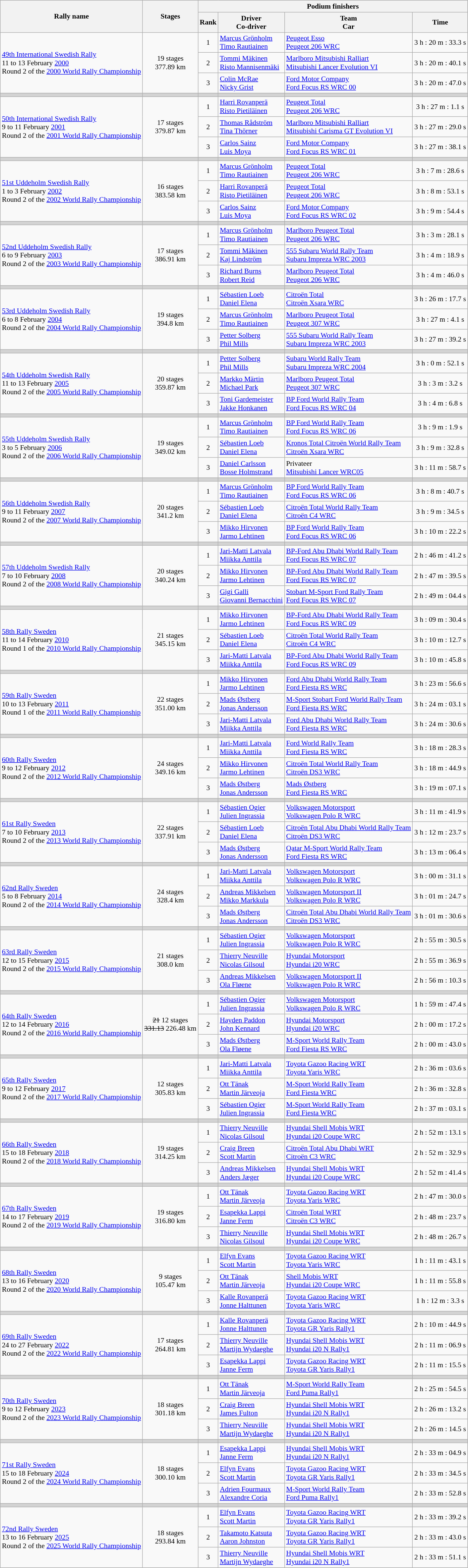<table class="wikitable" style="font-size:90%;">
<tr style="background:#efefef;">
<th rowspan=2>Rally name</th>
<th rowspan=2>Stages</th>
<th colspan=4>Podium finishers</th>
</tr>
<tr>
<th>Rank</th>
<th>Driver<br>Co-driver</th>
<th>Team<br>Car</th>
<th>Time</th>
</tr>
<tr>
<td rowspan=3><a href='#'>49th International Swedish Rally</a><br> 11 to 13 February <a href='#'>2000</a><br>Round 2 of the <a href='#'>2000 World Rally Championship</a></td>
<td rowspan=3 align=center>19 stages<br> 377.89 km</td>
<td align=center>1</td>
<td> <a href='#'>Marcus Grönholm</a><br> <a href='#'>Timo Rautiainen</a></td>
<td> <a href='#'>Peugeot Esso</a><br> <a href='#'>Peugeot 206 WRC</a></td>
<td align=center>3 h : 20 m : 33.3 s</td>
</tr>
<tr>
<td align=center>2</td>
<td> <a href='#'>Tommi Mäkinen</a><br> <a href='#'>Risto Mannisenmäki</a></td>
<td> <a href='#'>Marlboro Mitsubishi Ralliart</a><br> <a href='#'>Mitsubishi Lancer Evolution VI</a></td>
<td align=center>3 h : 20 m : 40.1 s</td>
</tr>
<tr>
<td align=center>3</td>
<td> <a href='#'>Colin McRae</a><br> <a href='#'>Nicky Grist</a></td>
<td> <a href='#'>Ford Motor Company</a><br> <a href='#'>Ford Focus RS WRC 00</a></td>
<td align=center>3 h : 20 m : 47.0 s</td>
</tr>
<tr style="background:lightgrey;">
<td></td>
<td></td>
<td></td>
<td></td>
<td></td>
<td></td>
</tr>
<tr>
<td rowspan=3><a href='#'>50th International Swedish Rally</a><br> 9 to 11 February <a href='#'>2001</a><br>Round 2 of the <a href='#'>2001 World Rally Championship</a></td>
<td rowspan=3 align=center>17 stages<br> 379.87 km</td>
<td align=center>1</td>
<td> <a href='#'>Harri Rovanperä</a><br> <a href='#'>Risto Pietiläinen</a></td>
<td> <a href='#'>Peugeot Total</a><br> <a href='#'>Peugeot 206 WRC</a></td>
<td align=center>3 h : 27 m : 1.1 s</td>
</tr>
<tr>
<td align=center>2</td>
<td> <a href='#'>Thomas Rådström</a><br> <a href='#'>Tina Thörner</a></td>
<td> <a href='#'>Marlboro Mitsubishi Ralliart</a><br> <a href='#'>Mitsubishi Carisma GT Evolution VI</a></td>
<td align=center>3 h : 27 m : 29.0 s</td>
</tr>
<tr>
<td align=center>3</td>
<td> <a href='#'>Carlos Sainz</a><br> <a href='#'>Luis Moya</a></td>
<td> <a href='#'>Ford Motor Company</a><br> <a href='#'>Ford Focus RS WRC 01</a></td>
<td align=center>3 h : 27 m : 38.1 s</td>
</tr>
<tr style="background:lightgrey;">
<td></td>
<td></td>
<td></td>
<td></td>
<td></td>
<td></td>
</tr>
<tr>
<td rowspan=3><a href='#'>51st Uddeholm Swedish Rally</a><br> 1 to 3 February <a href='#'>2002</a><br>Round 2 of the <a href='#'>2002 World Rally Championship</a></td>
<td rowspan=3 align=center>16 stages<br> 383.58 km</td>
<td align=center>1</td>
<td> <a href='#'>Marcus Grönholm</a><br> <a href='#'>Timo Rautiainen</a></td>
<td> <a href='#'>Peugeot Total</a><br> <a href='#'>Peugeot 206 WRC</a></td>
<td align=center>3 h : 7 m : 28.6 s</td>
</tr>
<tr>
<td align=center>2</td>
<td> <a href='#'>Harri Rovanperä</a><br> <a href='#'>Risto Pietiläinen</a></td>
<td> <a href='#'>Peugeot Total</a><br> <a href='#'>Peugeot 206 WRC</a></td>
<td align=center>3 h : 8 m : 53.1 s</td>
</tr>
<tr>
<td align=center>3</td>
<td> <a href='#'>Carlos Sainz</a><br> <a href='#'>Luis Moya</a></td>
<td> <a href='#'>Ford Motor Company</a><br> <a href='#'>Ford Focus RS WRC 02</a></td>
<td align=center>3 h : 9 m : 54.4 s</td>
</tr>
<tr style="background:lightgrey;">
<td></td>
<td></td>
<td></td>
<td></td>
<td></td>
<td></td>
</tr>
<tr>
<td rowspan=3><a href='#'>52nd Uddeholm Swedish Rally</a><br> 6 to 9 February <a href='#'>2003</a><br>Round 2 of the <a href='#'>2003 World Rally Championship</a></td>
<td rowspan=3 align=center>17 stages<br> 386.91 km</td>
<td align=center>1</td>
<td> <a href='#'>Marcus Grönholm</a><br> <a href='#'>Timo Rautiainen</a></td>
<td> <a href='#'>Marlboro Peugeot Total</a><br> <a href='#'>Peugeot 206 WRC</a></td>
<td align=center>3 h : 3 m : 28.1 s</td>
</tr>
<tr>
<td align=center>2</td>
<td> <a href='#'>Tommi Mäkinen</a><br> <a href='#'>Kaj Lindström</a></td>
<td> <a href='#'>555 Subaru World Rally Team</a><br> <a href='#'>Subaru Impreza WRC 2003</a></td>
<td align=center>3 h : 4 m : 18.9 s</td>
</tr>
<tr>
<td align=center>3</td>
<td> <a href='#'>Richard Burns</a><br> <a href='#'>Robert Reid</a></td>
<td> <a href='#'>Marlboro Peugeot Total</a><br> <a href='#'>Peugeot 206 WRC</a></td>
<td align=center>3 h : 4 m : 46.0 s</td>
</tr>
<tr style="background:lightgrey;">
<td></td>
<td></td>
<td></td>
<td></td>
<td></td>
<td></td>
</tr>
<tr>
<td rowspan=3><a href='#'>53rd Uddeholm Swedish Rally</a><br> 6 to 8 February <a href='#'>2004</a><br>Round 2 of the <a href='#'>2004 World Rally Championship</a></td>
<td rowspan=3 align=center>19 stages<br> 394.8 km</td>
<td align=center>1</td>
<td> <a href='#'>Sébastien Loeb</a><br> <a href='#'>Daniel Elena</a></td>
<td> <a href='#'>Citroën Total</a><br> <a href='#'>Citroën Xsara WRC</a></td>
<td align=center>3 h : 26 m : 17.7 s</td>
</tr>
<tr>
<td align=center>2</td>
<td> <a href='#'>Marcus Grönholm</a><br> <a href='#'>Timo Rautiainen</a></td>
<td> <a href='#'>Marlboro Peugeot Total</a><br> <a href='#'>Peugeot 307 WRC</a></td>
<td align=center>3 h : 27 m : 4.1 s</td>
</tr>
<tr>
<td align=center>3</td>
<td> <a href='#'>Petter Solberg</a><br> <a href='#'>Phil Mills</a></td>
<td> <a href='#'>555 Subaru World Rally Team</a><br> <a href='#'>Subaru Impreza WRC 2003</a></td>
<td align=center>3 h : 27 m : 39.2 s</td>
</tr>
<tr style="background:lightgrey;">
<td></td>
<td></td>
<td></td>
<td></td>
<td></td>
<td></td>
</tr>
<tr>
<td rowspan=3><a href='#'>54th Uddeholm Swedish Rally</a><br> 11 to 13 February <a href='#'>2005</a><br>Round 2 of the <a href='#'>2005 World Rally Championship</a></td>
<td rowspan=3 align=center>20 stages<br> 359.87 km</td>
<td align=center>1</td>
<td> <a href='#'>Petter Solberg</a><br> <a href='#'>Phil Mills</a></td>
<td> <a href='#'>Subaru World Rally Team</a><br> <a href='#'>Subaru Impreza WRC 2004</a></td>
<td align=center>3 h : 0 m : 52.1 s</td>
</tr>
<tr>
<td align=center>2</td>
<td> <a href='#'>Markko Märtin</a><br> <a href='#'>Michael Park</a></td>
<td> <a href='#'>Marlboro Peugeot Total</a><br> <a href='#'>Peugeot 307 WRC</a></td>
<td align=center>3 h : 3 m : 3.2 s</td>
</tr>
<tr>
<td align=center>3</td>
<td> <a href='#'>Toni Gardemeister</a><br> <a href='#'>Jakke Honkanen</a></td>
<td> <a href='#'>BP Ford World Rally Team</a><br> <a href='#'>Ford Focus RS WRC 04</a></td>
<td align=center>3 h : 4 m : 6.8 s</td>
</tr>
<tr style="background:lightgrey;">
<td></td>
<td></td>
<td></td>
<td></td>
<td></td>
<td></td>
</tr>
<tr>
<td rowspan=3><a href='#'>55th Uddeholm Swedish Rally</a><br> 3 to 5 February <a href='#'>2006</a><br>Round 2 of the <a href='#'>2006 World Rally Championship</a></td>
<td rowspan=3 align=center>19 stages<br> 349.02 km</td>
<td align=center>1</td>
<td> <a href='#'>Marcus Grönholm</a><br> <a href='#'>Timo Rautiainen</a></td>
<td> <a href='#'>BP Ford World Rally Team</a><br> <a href='#'>Ford Focus RS WRC 06</a></td>
<td align=center>3 h : 9 m : 1.9 s</td>
</tr>
<tr>
<td align=center>2</td>
<td> <a href='#'>Sébastien Loeb</a><br> <a href='#'>Daniel Elena</a></td>
<td> <a href='#'>Kronos Total Citroën World Rally Team</a><br> <a href='#'>Citroën Xsara WRC</a></td>
<td align=center>3 h : 9 m : 32.8 s</td>
</tr>
<tr>
<td align=center>3</td>
<td> <a href='#'>Daniel Carlsson</a><br> <a href='#'>Bosse Holmstrand</a></td>
<td> Privateer<br> <a href='#'>Mitsubishi Lancer WRC05</a></td>
<td align=center>3 h : 11 m : 58.7 s</td>
</tr>
<tr style="background:lightgrey;">
<td></td>
<td></td>
<td></td>
<td></td>
<td></td>
<td></td>
</tr>
<tr>
<td rowspan=3><a href='#'>56th Uddeholm Swedish Rally</a><br> 9 to 11 February <a href='#'>2007</a><br>Round 2 of the <a href='#'>2007 World Rally Championship</a></td>
<td rowspan=3 align=center>20 stages<br>341.2 km</td>
<td align=center>1</td>
<td> <a href='#'>Marcus Grönholm</a><br> <a href='#'>Timo Rautiainen</a></td>
<td> <a href='#'>BP Ford World Rally Team</a><br> <a href='#'>Ford Focus RS WRC 06</a></td>
<td align=center>3 h : 8 m : 40.7 s</td>
</tr>
<tr>
<td align=center>2</td>
<td> <a href='#'>Sébastien Loeb</a><br> <a href='#'>Daniel Elena</a></td>
<td> <a href='#'>Citroën Total World Rally Team</a><br> <a href='#'>Citroën C4 WRC</a></td>
<td align=center>3 h : 9 m : 34.5 s</td>
</tr>
<tr>
<td align=center>3</td>
<td> <a href='#'>Mikko Hirvonen</a><br> <a href='#'>Jarmo Lehtinen</a></td>
<td> <a href='#'>BP Ford World Rally Team</a><br> <a href='#'>Ford Focus RS WRC 06</a></td>
<td align=center>3 h : 10 m : 22.2 s</td>
</tr>
<tr style="background:lightgrey;">
<td></td>
<td></td>
<td></td>
<td></td>
<td></td>
<td></td>
</tr>
<tr>
<td rowspan=3><a href='#'>57th Uddeholm Swedish Rally</a><br> 7 to 10 February <a href='#'>2008</a><br>Round 2 of the <a href='#'>2008 World Rally Championship</a></td>
<td rowspan=3 align=center>20 stages<br>340.24 km</td>
<td align=center>1</td>
<td> <a href='#'>Jari-Matti Latvala</a><br> <a href='#'>Miikka Anttila</a></td>
<td> <a href='#'>BP-Ford Abu Dhabi World Rally Team</a><br> <a href='#'>Ford Focus RS WRC 07</a></td>
<td align=center>2 h : 46 m : 41.2 s</td>
</tr>
<tr>
<td align=center>2</td>
<td> <a href='#'>Mikko Hirvonen</a><br> <a href='#'>Jarmo Lehtinen</a></td>
<td> <a href='#'>BP-Ford Abu Dhabi World Rally Team</a><br> <a href='#'>Ford Focus RS WRC 07</a></td>
<td align=center>2 h : 47 m : 39.5 s</td>
</tr>
<tr>
<td align=center>3</td>
<td> <a href='#'>Gigi Galli</a><br> <a href='#'>Giovanni Bernacchini</a></td>
<td> <a href='#'>Stobart M-Sport Ford Rally Team</a><br> <a href='#'>Ford Focus RS WRC 07</a></td>
<td align=center>2 h : 49 m : 04.4 s</td>
</tr>
<tr style="background:lightgrey;">
<td></td>
<td></td>
<td></td>
<td></td>
<td></td>
<td></td>
</tr>
<tr>
<td rowspan=3><a href='#'>58th Rally Sweden</a><br> 11 to 14 February <a href='#'>2010</a><br>Round 1 of the <a href='#'>2010 World Rally Championship</a></td>
<td rowspan=3 align=center>21 stages<br>345.15 km</td>
<td align=center>1</td>
<td> <a href='#'>Mikko Hirvonen</a><br> <a href='#'>Jarmo Lehtinen</a></td>
<td> <a href='#'>BP-Ford Abu Dhabi World Rally Team</a><br> <a href='#'>Ford Focus RS WRC 09</a></td>
<td align=center>3 h : 09 m : 30.4 s</td>
</tr>
<tr>
<td align=center>2</td>
<td> <a href='#'>Sébastien Loeb</a><br> <a href='#'>Daniel Elena</a></td>
<td> <a href='#'>Citroën Total World Rally Team</a><br> <a href='#'>Citroën C4 WRC</a></td>
<td align=center>3 h : 10 m : 12.7 s</td>
</tr>
<tr>
<td align=center>3</td>
<td> <a href='#'>Jari-Matti Latvala</a><br> <a href='#'>Miikka Anttila</a></td>
<td> <a href='#'>BP-Ford Abu Dhabi World Rally Team</a><br> <a href='#'>Ford Focus RS WRC 09</a></td>
<td align=center>3 h : 10 m : 45.8 s</td>
</tr>
<tr style="background:lightgrey;">
<td></td>
<td></td>
<td></td>
<td></td>
<td></td>
<td></td>
</tr>
<tr>
<td rowspan=3><a href='#'>59th Rally Sweden</a><br> 10 to 13 February <a href='#'>2011</a><br>Round 1 of the <a href='#'>2011 World Rally Championship</a></td>
<td rowspan=3 align=center>22 stages<br>351.00 km</td>
<td align=center>1</td>
<td> <a href='#'>Mikko Hirvonen</a><br> <a href='#'>Jarmo Lehtinen</a></td>
<td> <a href='#'>Ford Abu Dhabi World Rally Team</a><br> <a href='#'>Ford Fiesta RS WRC</a></td>
<td align=center>3 h : 23 m : 56.6 s</td>
</tr>
<tr>
<td align=center>2</td>
<td> <a href='#'>Mads Østberg</a><br> <a href='#'>Jonas Andersson</a></td>
<td> <a href='#'>M-Sport Stobart Ford World Rally Team</a><br> <a href='#'>Ford Fiesta RS WRC</a></td>
<td align=center>3 h : 24 m : 03.1 s</td>
</tr>
<tr>
<td align=center>3</td>
<td> <a href='#'>Jari-Matti Latvala</a><br> <a href='#'>Miikka Anttila</a></td>
<td> <a href='#'>Ford Abu Dhabi World Rally Team</a><br> <a href='#'>Ford Fiesta RS WRC</a></td>
<td align=center>3 h : 24 m : 30.6 s</td>
</tr>
<tr style="background:lightgrey;">
<td></td>
<td></td>
<td></td>
<td></td>
<td></td>
<td></td>
</tr>
<tr>
<td rowspan=3><a href='#'>60th Rally Sweden</a><br> 9 to 12 February <a href='#'>2012</a><br>Round 2 of the <a href='#'>2012 World Rally Championship</a></td>
<td rowspan=3 align=center>24 stages<br>349.16 km</td>
<td align=center>1</td>
<td> <a href='#'>Jari-Matti Latvala</a><br> <a href='#'>Miikka Anttila</a></td>
<td> <a href='#'>Ford World Rally Team</a><br> <a href='#'>Ford Fiesta RS WRC</a></td>
<td align=center>3 h : 18 m : 28.3 s</td>
</tr>
<tr>
<td align=center>2</td>
<td> <a href='#'>Mikko Hirvonen</a><br> <a href='#'>Jarmo Lehtinen</a></td>
<td> <a href='#'>Citroën Total World Rally Team</a><br> <a href='#'>Citroën DS3 WRC</a></td>
<td align=center>3 h : 18 m : 44.9 s</td>
</tr>
<tr>
<td align=center>3</td>
<td> <a href='#'>Mads Østberg</a><br> <a href='#'>Jonas Andersson</a></td>
<td> <a href='#'>Mads Østberg</a><br> <a href='#'>Ford Fiesta RS WRC</a></td>
<td align=center>3 h : 19 m : 07.1 s</td>
</tr>
<tr style="background:lightgrey;">
<td></td>
<td></td>
<td></td>
<td></td>
<td></td>
<td></td>
</tr>
<tr>
<td rowspan=3><a href='#'>61st Rally Sweden</a><br> 7 to 10 February <a href='#'>2013</a><br>Round 2 of the <a href='#'>2013 World Rally Championship</a></td>
<td rowspan=3 align=center>22 stages<br>337.91 km</td>
<td align=center>1</td>
<td> <a href='#'>Sébastien Ogier</a><br> <a href='#'>Julien Ingrassia</a></td>
<td> <a href='#'>Volkswagen Motorsport</a><br> <a href='#'>Volkswagen Polo R WRC</a></td>
<td align=center>3 h : 11 m : 41.9 s</td>
</tr>
<tr>
<td align=center>2</td>
<td> <a href='#'>Sébastien Loeb</a><br> <a href='#'>Daniel Elena</a></td>
<td> <a href='#'>Citroën Total Abu Dhabi World Rally Team</a><br> <a href='#'>Citroën DS3 WRC</a></td>
<td align=center>3 h : 12 m : 23.7 s</td>
</tr>
<tr>
<td align=center>3</td>
<td> <a href='#'>Mads Østberg</a><br> <a href='#'>Jonas Andersson</a></td>
<td> <a href='#'>Qatar M-Sport World Rally Team</a><br> <a href='#'>Ford Fiesta RS WRC</a></td>
<td align=center>3 h : 13 m : 06.4 s</td>
</tr>
<tr style="background:lightgrey;">
<td></td>
<td></td>
<td></td>
<td></td>
<td></td>
<td></td>
</tr>
<tr>
<td rowspan=3><a href='#'>62nd Rally Sweden</a><br> 5 to 8 February <a href='#'>2014</a><br>Round 2 of the <a href='#'>2014 World Rally Championship</a></td>
<td rowspan=3 align=center>24 stages<br>328.4 km</td>
<td align=center>1</td>
<td> <a href='#'>Jari-Matti Latvala</a><br> <a href='#'>Miikka Anttila</a></td>
<td> <a href='#'>Volkswagen Motorsport</a><br> <a href='#'>Volkswagen Polo R WRC</a></td>
<td align=center>3 h : 00 m : 31.1 s</td>
</tr>
<tr>
<td align=center>2</td>
<td> <a href='#'>Andreas Mikkelsen</a><br> <a href='#'>Mikko Markkula</a></td>
<td> <a href='#'>Volkswagen Motorsport II</a><br> <a href='#'>Volkswagen Polo R WRC</a></td>
<td align=center>3 h : 01 m : 24.7 s</td>
</tr>
<tr>
<td align=center>3</td>
<td> <a href='#'>Mads Østberg</a><br> <a href='#'>Jonas Andersson</a></td>
<td> <a href='#'>Citroën Total Abu Dhabi World Rally Team</a><br> <a href='#'>Citroën DS3 WRC</a></td>
<td align=center>3 h : 01 m : 30.6 s</td>
</tr>
<tr style="background:lightgrey;">
<td></td>
<td></td>
<td></td>
<td></td>
<td></td>
<td></td>
</tr>
<tr>
<td rowspan=3><a href='#'>63rd Rally Sweden</a><br> 12 to 15 February <a href='#'>2015</a><br>Round 2 of the <a href='#'>2015 World Rally Championship</a></td>
<td rowspan=3 align=center>21 stages<br>308.0 km</td>
<td align=center>1</td>
<td> <a href='#'>Sébastien Ogier</a> <br> <a href='#'>Julien Ingrassia</a></td>
<td> <a href='#'>Volkswagen Motorsport</a> <br> <a href='#'>Volkswagen Polo R WRC</a></td>
<td align=center>2 h : 55 m : 30.5 s</td>
</tr>
<tr>
<td align=center>2</td>
<td> <a href='#'>Thierry Neuville</a><br> <a href='#'>Nicolas Gilsoul</a></td>
<td> <a href='#'>Hyundai Motorsport</a><br> <a href='#'>Hyundai i20 WRC</a></td>
<td align=center>2 h : 55 m : 36.9 s</td>
</tr>
<tr>
<td align=center>3</td>
<td> <a href='#'>Andreas Mikkelsen</a> <br> <a href='#'>Ola Fløene</a></td>
<td> <a href='#'>Volkswagen Motorsport II</a><br> <a href='#'>Volkswagen Polo R WRC</a></td>
<td align=center>2 h : 56 m : 10.3 s</td>
</tr>
<tr style="background:lightgrey;">
<td></td>
<td></td>
<td></td>
<td></td>
<td></td>
<td></td>
</tr>
<tr>
<td rowspan=3><a href='#'>64th Rally Sweden</a><br> 12 to 14 February <a href='#'>2016</a><br>Round 2 of the <a href='#'>2016 World Rally Championship</a></td>
<td rowspan=3 align=center><s>21</s> 12 stages<br><s>331.13</s> 226.48 km</td>
<td align=center>1</td>
<td> <a href='#'>Sébastien Ogier</a> <br> <a href='#'>Julien Ingrassia</a></td>
<td> <a href='#'>Volkswagen Motorsport</a> <br> <a href='#'>Volkswagen Polo R WRC</a></td>
<td align=center>1 h : 59 m : 47.4 s</td>
</tr>
<tr>
<td align=center>2</td>
<td> <a href='#'>Hayden Paddon</a><br> <a href='#'>John Kennard</a></td>
<td> <a href='#'>Hyundai Motorsport</a><br> <a href='#'>Hyundai i20 WRC</a></td>
<td align=center>2 h : 00 m : 17.2 s</td>
</tr>
<tr>
<td align=center>3</td>
<td> <a href='#'>Mads Østberg</a> <br> <a href='#'>Ola Fløene</a></td>
<td> <a href='#'>M-Sport World Rally Team</a><br> <a href='#'>Ford Fiesta RS WRC</a></td>
<td align=center>2 h : 00 m : 43.0 s</td>
</tr>
<tr style="background:lightgrey;">
<td></td>
<td></td>
<td></td>
<td></td>
<td></td>
<td></td>
</tr>
<tr>
<td rowspan=3><a href='#'>65th Rally Sweden</a><br> 9 to 12 February <a href='#'>2017</a><br>Round 2 of the <a href='#'>2017 World Rally Championship</a></td>
<td rowspan=3 align=center>12 stages<br>305.83 km</td>
<td align=center>1</td>
<td> <a href='#'>Jari-Matti Latvala</a> <br> <a href='#'>Miikka Anttila</a></td>
<td> <a href='#'>Toyota Gazoo Racing WRT</a> <br> <a href='#'>Toyota Yaris WRC</a></td>
<td align=center>2 h : 36 m : 03.6 s</td>
</tr>
<tr>
<td align=center>2</td>
<td> <a href='#'>Ott Tänak</a><br> <a href='#'>Martin Järveoja</a></td>
<td> <a href='#'>M-Sport World Rally Team</a><br> <a href='#'>Ford Fiesta WRC</a></td>
<td align=center>2 h : 36 m : 32.8 s</td>
</tr>
<tr>
<td align=center>3</td>
<td> <a href='#'>Sébastien Ogier</a> <br> <a href='#'>Julien Ingrassia</a></td>
<td> <a href='#'>M-Sport World Rally Team</a><br> <a href='#'>Ford Fiesta WRC</a></td>
<td align=center>2 h : 37 m : 03.1 s</td>
</tr>
<tr style="background:lightgrey;">
<td></td>
<td></td>
<td></td>
<td></td>
<td></td>
<td></td>
</tr>
<tr>
<td rowspan=3><a href='#'>66th Rally Sweden</a><br> 15 to 18 February <a href='#'>2018</a><br>Round 2 of the <a href='#'>2018 World Rally Championship</a></td>
<td rowspan=3 align=center>19 stages<br>314.25 km</td>
<td align=center>1</td>
<td> <a href='#'>Thierry Neuville</a> <br> <a href='#'>Nicolas Gilsoul</a></td>
<td> <a href='#'>Hyundai Shell Mobis WRT</a> <br> <a href='#'>Hyundai i20 Coupe WRC</a></td>
<td align=center>2 h : 52 m : 13.1 s</td>
</tr>
<tr>
<td align=center>2</td>
<td> <a href='#'>Craig Breen</a><br> <a href='#'>Scott Martin</a></td>
<td> <a href='#'>Citroën Total Abu Dhabi WRT</a><br> <a href='#'>Citroën C3 WRC</a></td>
<td align=center>2 h : 52 m : 32.9 s</td>
</tr>
<tr>
<td align=center>3</td>
<td> <a href='#'>Andreas Mikkelsen</a> <br> <a href='#'>Anders Jæger</a></td>
<td> <a href='#'>Hyundai Shell Mobis WRT</a><br> <a href='#'>Hyundai i20 Coupe WRC</a></td>
<td align=center>2 h : 52 m : 41.4 s</td>
</tr>
<tr style="background:lightgrey;">
<td></td>
<td></td>
<td></td>
<td></td>
<td></td>
<td></td>
</tr>
<tr>
<td rowspan=3><a href='#'>67th Rally Sweden</a><br> 14 to 17 February <a href='#'>2019</a><br>Round 2 of the <a href='#'>2019 World Rally Championship</a></td>
<td rowspan=3 align=center>19 stages<br>316.80 km</td>
<td align=center>1</td>
<td> <a href='#'>Ott Tänak</a><br> <a href='#'>Martin Järveoja</a></td>
<td> <a href='#'>Toyota Gazoo Racing WRT</a> <br> <a href='#'>Toyota Yaris WRC</a></td>
<td align=center>2 h : 47 m : 30.0 s</td>
</tr>
<tr>
<td align=center>2</td>
<td> <a href='#'>Esapekka Lappi </a><br> <a href='#'>Janne Ferm</a></td>
<td> <a href='#'>Citroën Total WRT</a><br> <a href='#'>Citroën C3 WRC</a></td>
<td align=center>2 h : 48 m : 23.7 s</td>
</tr>
<tr>
<td align=center>3</td>
<td> <a href='#'>Thierry Neuville</a> <br> <a href='#'>Nicolas Gilsoul</a></td>
<td> <a href='#'>Hyundai Shell Mobis WRT</a> <br> <a href='#'>Hyundai i20 Coupe WRC</a></td>
<td align=center>2 h : 48 m : 26.7 s</td>
</tr>
<tr style="background:lightgrey;">
<td></td>
<td></td>
<td></td>
<td></td>
<td></td>
<td></td>
</tr>
<tr>
<td rowspan=3><a href='#'>68th Rally Sweden</a><br> 13 to 16 February <a href='#'>2020</a><br>Round 2 of the <a href='#'>2020 World Rally Championship</a></td>
<td rowspan=3 align=center>9 stages<br>105.47 km</td>
<td align=center>1</td>
<td> <a href='#'>Elfyn Evans</a><br> <a href='#'>Scott Martin</a></td>
<td> <a href='#'>Toyota Gazoo Racing WRT</a> <br> <a href='#'>Toyota Yaris WRC</a></td>
<td align=center>1 h : 11 m : 43.1 s</td>
</tr>
<tr>
<td align=center>2</td>
<td> <a href='#'>Ott Tänak</a> <br> <a href='#'>Martin Järveoja</a></td>
<td> <a href='#'>Shell Mobis WRT</a> <br> <a href='#'>Hyundai i20 Coupe WRC</a></td>
<td align=center>1 h : 11 m : 55.8 s</td>
</tr>
<tr>
<td align=center>3</td>
<td> <a href='#'>Kalle Rovanperä</a> <br> <a href='#'>Jonne Halttunen</a></td>
<td> <a href='#'>Toyota Gazoo Racing WRT</a> <br> <a href='#'>Toyota Yaris WRC</a></td>
<td align=center>1 h : 12 m : 3.3 s</td>
</tr>
<tr style="background:lightgrey;">
<td></td>
<td></td>
<td></td>
<td></td>
<td></td>
<td></td>
</tr>
<tr>
<td rowspan=3><a href='#'>69th Rally Sweden</a><br> 24 to 27 February <a href='#'>2022</a><br>Round 2 of the <a href='#'>2022 World Rally Championship</a></td>
<td rowspan=3 align=center>17 stages<br>264.81 km</td>
<td align=center>1</td>
<td> <a href='#'>Kalle Rovanperä</a> <br> <a href='#'>Jonne Halttunen</a></td>
<td> <a href='#'>Toyota Gazoo Racing WRT</a> <br> <a href='#'>Toyota GR Yaris Rally1</a></td>
<td align=center>2 h : 10 m : 44.9 s</td>
</tr>
<tr>
<td align=center>2</td>
<td> <a href='#'>Thierry Neuville</a> <br> <a href='#'>Martijn Wydaeghe</a></td>
<td> <a href='#'>Hyundai Shell Mobis WRT</a> <br> <a href='#'>Hyundai i20 N Rally1</a></td>
<td align=center>2 h : 11 m : 06.9 s</td>
</tr>
<tr>
<td align=center>3</td>
<td> <a href='#'>Esapekka Lappi </a><br> <a href='#'>Janne Ferm</a></td>
<td> <a href='#'>Toyota Gazoo Racing WRT</a> <br> <a href='#'>Toyota GR Yaris Rally1</a></td>
<td align=center>2 h : 11 m : 15.5 s</td>
</tr>
<tr style="background:lightgrey;">
<td></td>
<td></td>
<td></td>
<td></td>
<td></td>
<td></td>
</tr>
<tr>
<td rowspan=3><a href='#'>70th Rally Sweden</a><br> 9 to 12 February <a href='#'>2023</a><br>Round 2 of the <a href='#'>2023 World Rally Championship</a></td>
<td rowspan=3 align=center>18 stages<br>301.18 km</td>
<td align=center>1</td>
<td> <a href='#'>Ott Tänak</a><br> <a href='#'>Martin Järveoja</a></td>
<td> <a href='#'>M-Sport World Rally Team</a><br> <a href='#'>Ford Puma Rally1</a></td>
<td align=center>2 h : 25 m : 54.5 s</td>
</tr>
<tr>
<td align=center>2</td>
<td> <a href='#'>Craig Breen</a> <br> <a href='#'>James Fulton</a></td>
<td> <a href='#'>Hyundai Shell Mobis WRT</a> <br> <a href='#'>Hyundai i20 N Rally1</a></td>
<td align=center>2 h : 26 m : 13.2 s</td>
</tr>
<tr>
<td align=center>3</td>
<td> <a href='#'>Thierry Neuville</a> <br> <a href='#'>Martijn Wydaeghe</a></td>
<td> <a href='#'>Hyundai Shell Mobis WRT</a> <br> <a href='#'>Hyundai i20 N Rally1</a></td>
<td align=center>2 h : 26 m : 14.5 s</td>
</tr>
<tr style="background:lightgrey;">
<td></td>
<td></td>
<td></td>
<td></td>
<td></td>
<td></td>
</tr>
<tr>
<td rowspan=3><a href='#'>71st Rally Sweden</a><br> 15 to 18 February <a href='#'>2024</a><br>Round 2 of the <a href='#'>2024 World Rally Championship</a></td>
<td rowspan=3 align=center>18 stages<br>300.10 km</td>
<td align=center>1</td>
<td> <a href='#'>Esapekka Lappi</a> <br> <a href='#'>Janne Ferm</a></td>
<td> <a href='#'>Hyundai Shell Mobis WRT</a> <br> <a href='#'>Hyundai i20 N Rally1</a></td>
<td align=center>2 h : 33 m : 04.9 s</td>
</tr>
<tr>
<td align=center>2</td>
<td> <a href='#'>Elfyn Evans</a><br> <a href='#'>Scott Martin</a></td>
<td> <a href='#'>Toyota Gazoo Racing WRT</a> <br> <a href='#'>Toyota GR Yaris Rally1</a></td>
<td align=center>2 h : 33 m : 34.5 s</td>
</tr>
<tr>
<td align=center>3</td>
<td> <a href='#'>Adrien Fourmaux</a><br> <a href='#'>Alexandre Coria</a></td>
<td> <a href='#'>M-Sport World Rally Team</a><br> <a href='#'>Ford Puma Rally1</a></td>
<td align=center>2 h : 33 m : 52.8 s</td>
</tr>
<tr style="background:lightgrey;">
<td></td>
<td></td>
<td></td>
<td></td>
<td></td>
<td></td>
</tr>
<tr>
<td rowspan=3><a href='#'>72nd Rally Sweden</a><br> 13 to 16 February <a href='#'>2025</a><br>Round 2 of the <a href='#'>2025 World Rally Championship</a></td>
<td rowspan=3 align=center>18 stages<br>293.84 km</td>
<td align=center>1</td>
<td> <a href='#'>Elfyn Evans</a><br> <a href='#'>Scott Martin</a></td>
<td> <a href='#'>Toyota Gazoo Racing WRT</a> <br> <a href='#'>Toyota GR Yaris Rally1</a></td>
<td align=center>2 h : 33 m : 39.2 s</td>
</tr>
<tr>
<td align=center>2</td>
<td> <a href='#'>Takamoto Katsuta</a><br> <a href='#'>Aaron Johnston</a></td>
<td> <a href='#'>Toyota Gazoo Racing WRT</a> <br> <a href='#'>Toyota GR Yaris Rally1</a></td>
<td align=center>2 h : 33 m : 43.0 s</td>
</tr>
<tr>
<td align=center>3</td>
<td> <a href='#'>Thierry Neuville</a> <br> <a href='#'>Martijn Wydaeghe</a></td>
<td> <a href='#'>Hyundai Shell Mobis WRT</a> <br> <a href='#'>Hyundai i20 N Rally1</a></td>
<td align=center>2 h : 33 m : 51.1 s</td>
</tr>
</table>
